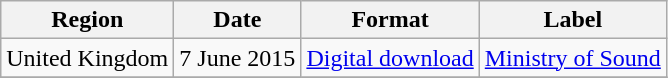<table class=wikitable>
<tr>
<th>Region</th>
<th>Date</th>
<th>Format</th>
<th>Label</th>
</tr>
<tr>
<td>United Kingdom</td>
<td>7 June 2015</td>
<td><a href='#'>Digital download</a></td>
<td><a href='#'>Ministry of Sound</a></td>
</tr>
<tr>
</tr>
</table>
